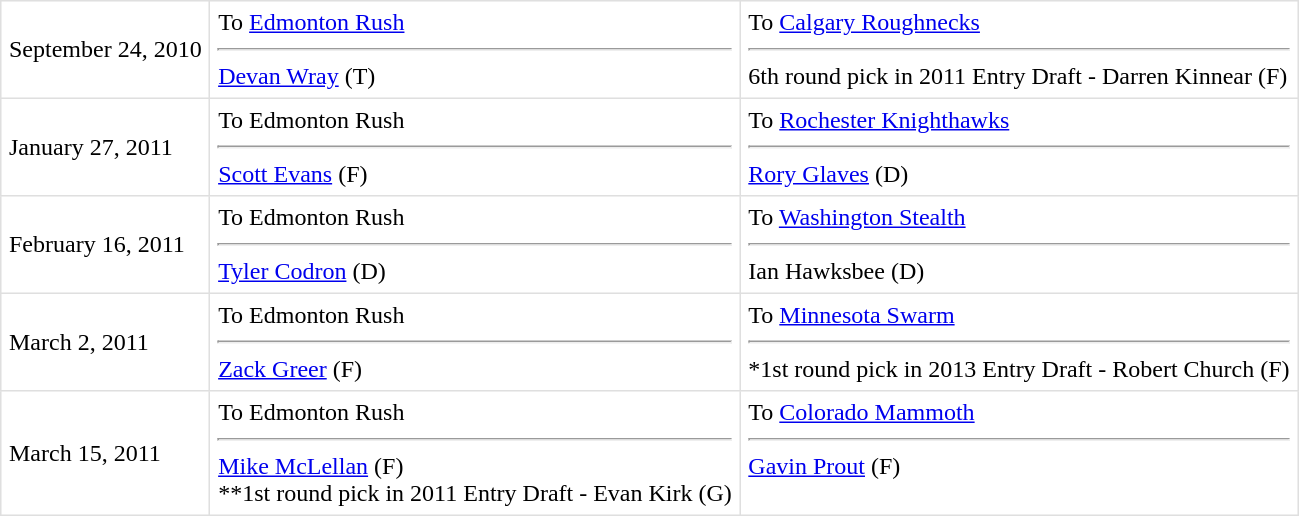<table border=1 style="border-collapse:collapse" bordercolor="#DFDFDF"  cellpadding="5">
<tr>
<td>September 24, 2010</td>
<td valign="top">To <a href='#'>Edmonton Rush</a> <hr> <a href='#'>Devan Wray</a> (T)</td>
<td valign="top">To <a href='#'>Calgary Roughnecks</a> <hr> 6th round pick in 2011 Entry Draft - Darren Kinnear (F)</td>
</tr>
<tr>
<td>January 27, 2011</td>
<td valign="top">To Edmonton Rush <hr> <a href='#'>Scott Evans</a> (F)</td>
<td valign="top">To <a href='#'>Rochester Knighthawks</a> <hr> <a href='#'>Rory Glaves</a> (D)</td>
</tr>
<tr>
<td>February 16, 2011</td>
<td valign="top">To Edmonton Rush <hr> <a href='#'>Tyler Codron</a> (D)</td>
<td valign="top">To <a href='#'>Washington Stealth</a> <hr> Ian Hawksbee (D)</td>
</tr>
<tr>
<td>March 2, 2011</td>
<td valign="top">To Edmonton Rush <hr> <a href='#'>Zack Greer</a> (F)</td>
<td valign="top">To <a href='#'>Minnesota Swarm</a> <hr> *1st round pick in 2013 Entry Draft - Robert Church (F)</td>
</tr>
<tr>
<td>March 15, 2011</td>
<td valign="top">To Edmonton Rush <hr> <a href='#'>Mike McLellan</a> (F) <br> **1st round pick in 2011 Entry Draft - Evan Kirk (G)</td>
<td valign="top">To <a href='#'>Colorado Mammoth</a> <hr> <a href='#'>Gavin Prout</a> (F)</td>
</tr>
</table>
